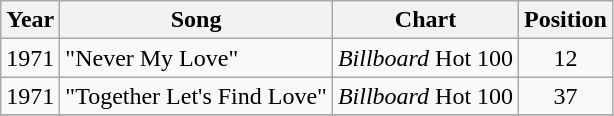<table class="wikitable">
<tr>
<th>Year</th>
<th>Song</th>
<th>Chart</th>
<th>Position</th>
</tr>
<tr>
<td>1971</td>
<td>"Never My Love"</td>
<td><em>Billboard</em> Hot 100</td>
<td align="center">12</td>
</tr>
<tr>
<td>1971</td>
<td>"Together Let's Find Love"</td>
<td><em>Billboard</em> Hot 100</td>
<td align="center">37</td>
</tr>
<tr>
</tr>
</table>
